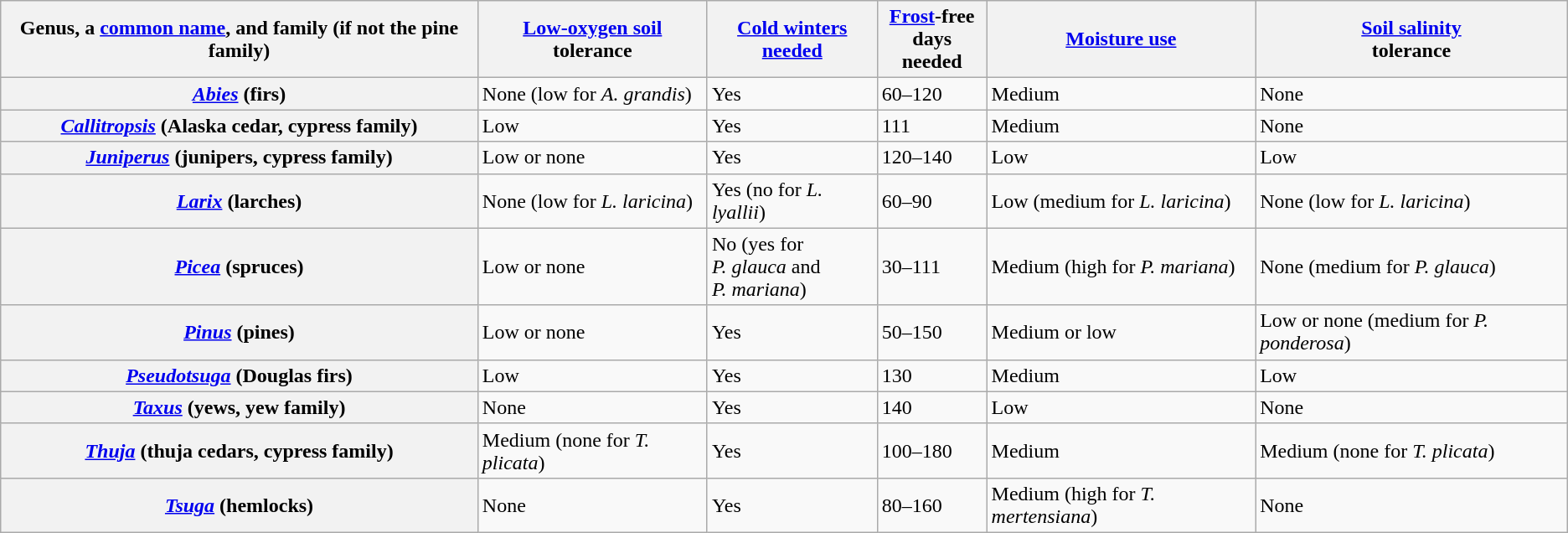<table class="wikitable sortable plainrowheaders">
<tr>
<th scope="col">Genus, a <a href='#'>common name</a>, and family (if not the pine family)</th>
<th scope="col"><a href='#'>Low-oxygen soil</a> tolerance</th>
<th scope="col"><a href='#'>Cold winters<br>needed</a></th>
<th scope="col"><a href='#'>Frost</a>-free<br>days needed</th>
<th scope="col"><a href='#'>Moisture use</a></th>
<th scope="col"><a href='#'>Soil salinity</a><br>tolerance</th>
</tr>
<tr>
<th scope="row"><em><a href='#'>Abies</a></em> (firs)</th>
<td>None (low for <em>A. grandis</em>)</td>
<td>Yes</td>
<td>60–120</td>
<td>Medium</td>
<td>None</td>
</tr>
<tr>
<th scope="row"><em><a href='#'>Callitropsis</a></em> (Alaska cedar, cypress family)</th>
<td>Low</td>
<td>Yes</td>
<td>111</td>
<td>Medium</td>
<td>None</td>
</tr>
<tr>
<th scope="row"><em><a href='#'>Juniperus</a></em> (junipers, cypress family)</th>
<td>Low or none</td>
<td>Yes</td>
<td>120–140</td>
<td>Low</td>
<td>Low</td>
</tr>
<tr>
<th scope="row"><em><a href='#'>Larix</a></em> (larches)</th>
<td>None (low for <em>L. laricina</em>)</td>
<td>Yes (no for <em>L. lyallii</em>)</td>
<td>60–90</td>
<td>Low (medium for <em>L. laricina</em>)</td>
<td>None (low for <em>L. laricina</em>)</td>
</tr>
<tr>
<th scope="row"><em><a href='#'>Picea</a></em> (spruces)</th>
<td>Low or none</td>
<td>No (yes for<br><em>P. glauca</em> and<br><em>P. mariana</em>)</td>
<td>30–111</td>
<td>Medium (high for <em>P. mariana</em>)</td>
<td>None (medium for <em>P. glauca</em>)</td>
</tr>
<tr>
<th scope="row"><em><a href='#'>Pinus</a></em> (pines)</th>
<td>Low or none</td>
<td>Yes</td>
<td>50–150</td>
<td>Medium or low</td>
<td>Low or none (medium for <em>P. ponderosa</em>)</td>
</tr>
<tr>
<th scope="row"><em><a href='#'>Pseudotsuga</a></em> (Douglas firs)</th>
<td>Low</td>
<td>Yes</td>
<td>130</td>
<td>Medium</td>
<td>Low</td>
</tr>
<tr>
<th scope="row"><em><a href='#'>Taxus</a></em> (yews, yew family)</th>
<td>None</td>
<td>Yes</td>
<td>140</td>
<td>Low</td>
<td>None</td>
</tr>
<tr>
<th scope="row"><em><a href='#'>Thuja</a></em> (thuja cedars, cypress family)</th>
<td>Medium (none for <em>T. plicata</em>)</td>
<td>Yes</td>
<td>100–180</td>
<td>Medium</td>
<td>Medium (none for <em>T. plicata</em>)</td>
</tr>
<tr>
<th scope="row"><em><a href='#'>Tsuga</a></em> (hemlocks)</th>
<td>None</td>
<td>Yes</td>
<td>80–160</td>
<td>Medium (high for <em>T. mertensiana</em>)</td>
<td>None</td>
</tr>
</table>
